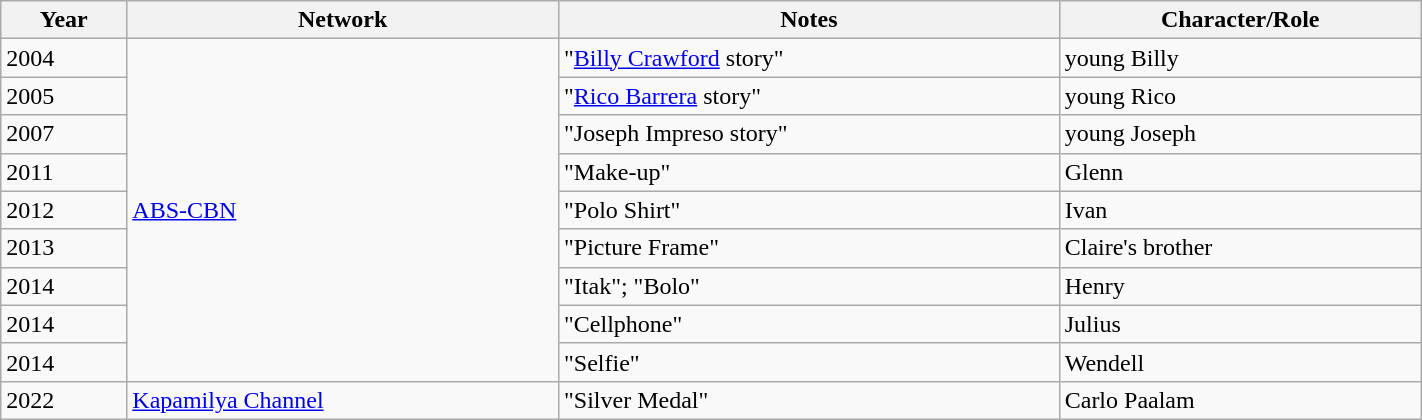<table class="wikitable sortable" width=75% style-align=center;>
<tr>
<th>Year</th>
<th>Network</th>
<th>Notes</th>
<th>Character/Role</th>
</tr>
<tr>
<td>2004</td>
<td rowspan=9><a href='#'>ABS-CBN</a></td>
<td>"<a href='#'>Billy Crawford</a> story"</td>
<td>young Billy</td>
</tr>
<tr>
<td>2005</td>
<td>"<a href='#'>Rico Barrera</a> story"</td>
<td>young Rico</td>
</tr>
<tr>
<td>2007</td>
<td>"Joseph Impreso story"</td>
<td>young Joseph</td>
</tr>
<tr>
<td>2011</td>
<td>"Make-up"</td>
<td>Glenn</td>
</tr>
<tr>
<td>2012</td>
<td>"Polo Shirt"</td>
<td>Ivan</td>
</tr>
<tr>
<td>2013</td>
<td>"Picture Frame"</td>
<td>Claire's brother</td>
</tr>
<tr>
<td>2014</td>
<td>"Itak"; "Bolo"</td>
<td>Henry</td>
</tr>
<tr>
<td>2014</td>
<td>"Cellphone"</td>
<td>Julius</td>
</tr>
<tr>
<td>2014</td>
<td>"Selfie"</td>
<td>Wendell</td>
</tr>
<tr>
<td>2022</td>
<td><a href='#'>Kapamilya Channel</a></td>
<td>"Silver Medal"</td>
<td>Carlo Paalam</td>
</tr>
</table>
